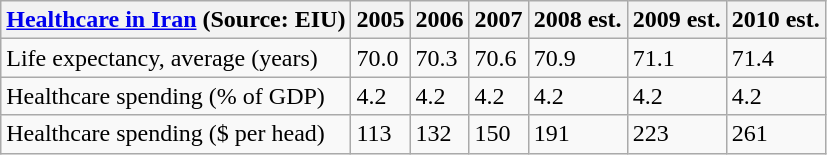<table class="wikitable">
<tr>
<th><a href='#'>Healthcare in Iran</a> (Source: EIU)</th>
<th>2005</th>
<th>2006</th>
<th>2007</th>
<th>2008 est.</th>
<th>2009 est.</th>
<th>2010 est.</th>
</tr>
<tr>
<td>Life expectancy, average (years)</td>
<td>70.0</td>
<td>70.3</td>
<td>70.6</td>
<td>70.9</td>
<td>71.1</td>
<td>71.4</td>
</tr>
<tr>
<td>Healthcare spending (% of GDP)</td>
<td>4.2</td>
<td>4.2</td>
<td>4.2</td>
<td>4.2</td>
<td>4.2</td>
<td>4.2</td>
</tr>
<tr>
<td>Healthcare spending ($ per head)</td>
<td>113</td>
<td>132</td>
<td>150</td>
<td>191</td>
<td>223</td>
<td>261</td>
</tr>
</table>
